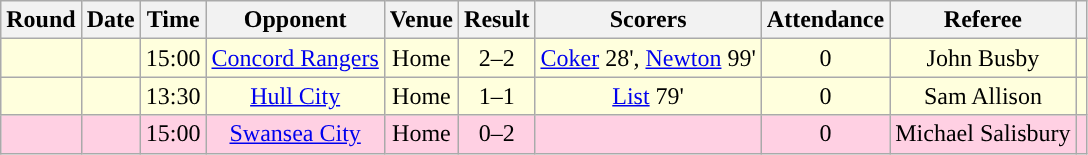<table class="wikitable" style="text-align:center">
<tr>
<th>Round</th>
<th>Date</th>
<th>Time</th>
<th>Opponent</th>
<th>Venue</th>
<th>Result</th>
<th>Scorers</th>
<th>Attendance</th>
<th>Referee</th>
<th></th>
</tr>
<tr bgcolor="#ffffdd">
<td></td>
<td></td>
<td>15:00</td>
<td><a href='#'>Concord Rangers</a></td>
<td>Home</td>
<td>2–2  </td>
<td><a href='#'>Coker</a> 28', <a href='#'>Newton</a> 99'</td>
<td>0</td>
<td>John Busby</td>
<td></td>
</tr>
<tr bgcolor="#ffffdd">
<td></td>
<td></td>
<td>13:30</td>
<td><a href='#'>Hull City</a></td>
<td>Home</td>
<td>1–1  </td>
<td><a href='#'>List</a> 79'</td>
<td>0</td>
<td>Sam Allison</td>
<td></td>
</tr>
<tr bgcolor="#ffd0e3">
<td></td>
<td></td>
<td>15:00</td>
<td><a href='#'>Swansea City</a></td>
<td>Home</td>
<td>0–2</td>
<td></td>
<td>0</td>
<td>Michael Salisbury</td>
<td></td>
</tr>
</table>
